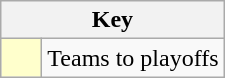<table class="wikitable" style="text-align: center;">
<tr>
<th colspan="2">Key</th>
</tr>
<tr>
<td style="background:#ffffcc; width:20px;"></td>
<td align="left">Teams to playoffs</td>
</tr>
</table>
